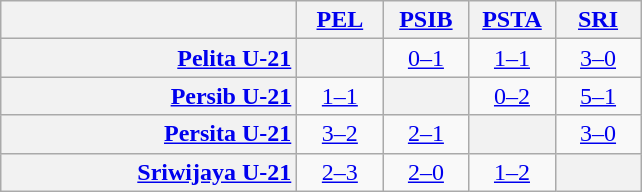<table class="wikitable" style="text-align:center">
<tr>
<th width="190"> </th>
<th width="50"><a href='#'>PEL</a></th>
<th width="50"><a href='#'>PSIB</a></th>
<th width="50"><a href='#'>PSTA</a></th>
<th width="50"><a href='#'>SRI</a></th>
</tr>
<tr>
<th style="text-align:right;"><a href='#'>Pelita U-21</a></th>
<th></th>
<td><a href='#'>0–1</a></td>
<td><a href='#'>1–1</a></td>
<td><a href='#'>3–0</a></td>
</tr>
<tr>
<th style="text-align:right;"><a href='#'>Persib U-21</a></th>
<td><a href='#'>1–1</a></td>
<th></th>
<td><a href='#'>0–2</a></td>
<td><a href='#'>5–1</a></td>
</tr>
<tr>
<th style="text-align:right;"><a href='#'>Persita U-21</a></th>
<td><a href='#'>3–2</a></td>
<td><a href='#'>2–1</a></td>
<th></th>
<td><a href='#'>3–0</a></td>
</tr>
<tr>
<th style="text-align:right;"><a href='#'>Sriwijaya U-21</a></th>
<td><a href='#'>2–3</a></td>
<td><a href='#'>2–0</a></td>
<td><a href='#'>1–2</a></td>
<th></th>
</tr>
</table>
